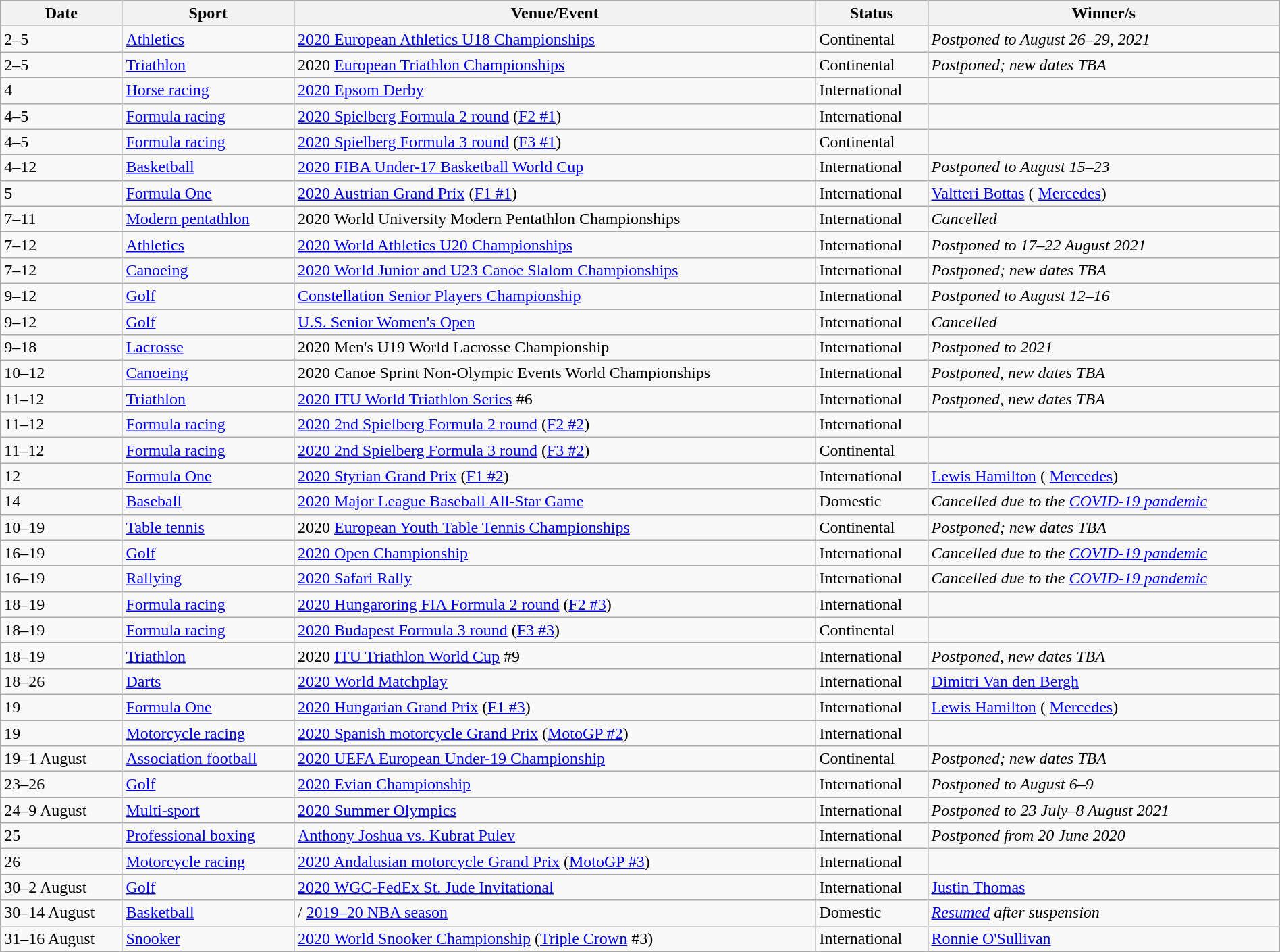<table class="wikitable sortable"| width="100%">
<tr>
<th>Date</th>
<th>Sport</th>
<th>Venue/Event</th>
<th>Status</th>
<th>Winner/s</th>
</tr>
<tr>
<td>2–5</td>
<td><a href='#'>Athletics</a></td>
<td> <a href='#'>2020 European Athletics U18 Championships</a></td>
<td>Continental</td>
<td><em>Postponed to August 26–29, 2021</em></td>
</tr>
<tr>
<td>2–5</td>
<td><a href='#'>Triathlon</a></td>
<td> 2020 <a href='#'>European Triathlon Championships</a></td>
<td>Continental</td>
<td><em>Postponed; new dates TBA</em></td>
</tr>
<tr>
<td>4</td>
<td><a href='#'>Horse racing</a></td>
<td> <a href='#'>2020 Epsom Derby</a></td>
<td>International</td>
<td></td>
</tr>
<tr>
<td>4–5</td>
<td><a href='#'>Formula racing</a></td>
<td> <a href='#'>2020 Spielberg Formula 2 round</a> (<a href='#'>F2 #1</a>)</td>
<td>International</td>
<td></td>
</tr>
<tr>
<td>4–5</td>
<td><a href='#'>Formula racing</a></td>
<td> <a href='#'>2020 Spielberg Formula 3 round</a> (<a href='#'>F3 #1</a>)</td>
<td>Continental</td>
<td></td>
</tr>
<tr>
<td>4–12</td>
<td><a href='#'>Basketball</a></td>
<td> <a href='#'>2020 FIBA Under-17 Basketball World Cup</a></td>
<td>International</td>
<td><em>Postponed to August 15–23</em></td>
</tr>
<tr>
<td>5</td>
<td><a href='#'>Formula One</a></td>
<td> <a href='#'>2020 Austrian Grand Prix</a> (<a href='#'>F1 #1</a>)</td>
<td>International</td>
<td> <a href='#'>Valtteri Bottas</a> ( <a href='#'>Mercedes</a>)</td>
</tr>
<tr>
<td>7–11</td>
<td><a href='#'>Modern pentathlon</a></td>
<td> 2020 World University Modern Pentathlon Championships</td>
<td>International</td>
<td><em>Cancelled</em></td>
</tr>
<tr>
<td>7–12</td>
<td><a href='#'>Athletics</a></td>
<td> <a href='#'>2020 World Athletics U20 Championships</a></td>
<td>International</td>
<td><em>Postponed to 17–22 August 2021</em></td>
</tr>
<tr>
<td>7–12</td>
<td><a href='#'>Canoeing</a></td>
<td> <a href='#'>2020 World Junior and U23 Canoe Slalom Championships</a></td>
<td>International</td>
<td><em>Postponed; new dates TBA</em></td>
</tr>
<tr>
<td>9–12</td>
<td><a href='#'>Golf</a></td>
<td> <a href='#'>Constellation Senior Players Championship</a></td>
<td>International</td>
<td><em>Postponed to August 12–16</em></td>
</tr>
<tr>
<td>9–12</td>
<td><a href='#'>Golf</a></td>
<td> <a href='#'>U.S. Senior Women's Open</a></td>
<td>International</td>
<td><em>Cancelled</em></td>
</tr>
<tr>
<td>9–18</td>
<td><a href='#'>Lacrosse</a></td>
<td> 2020 Men's U19 World Lacrosse Championship</td>
<td>International</td>
<td><em>Postponed to 2021</em></td>
</tr>
<tr>
<td>10–12</td>
<td><a href='#'>Canoeing</a></td>
<td> 2020 Canoe Sprint Non-Olympic Events World Championships</td>
<td>International</td>
<td><em>Postponed, new dates TBA</em></td>
</tr>
<tr>
<td>11–12</td>
<td><a href='#'>Triathlon</a></td>
<td> <a href='#'>2020 ITU World Triathlon Series</a> #6</td>
<td>International</td>
<td><em>Postponed, new dates TBA</em></td>
</tr>
<tr>
<td>11–12</td>
<td><a href='#'>Formula racing</a></td>
<td> <a href='#'>2020 2nd Spielberg Formula 2 round</a> (<a href='#'>F2 #2</a>)</td>
<td>International</td>
<td></td>
</tr>
<tr>
<td>11–12</td>
<td><a href='#'>Formula racing</a></td>
<td> <a href='#'>2020 2nd Spielberg Formula 3 round</a> (<a href='#'>F3 #2</a>)</td>
<td>Continental</td>
<td></td>
</tr>
<tr>
<td>12</td>
<td><a href='#'>Formula One</a></td>
<td> <a href='#'>2020 Styrian Grand Prix</a> (<a href='#'>F1 #2</a>)</td>
<td>International</td>
<td> <a href='#'>Lewis Hamilton</a> ( <a href='#'>Mercedes</a>)</td>
</tr>
<tr>
<td>14</td>
<td><a href='#'>Baseball</a></td>
<td> <a href='#'>2020 Major League Baseball All-Star Game</a></td>
<td>Domestic</td>
<td><em>Cancelled due to the <a href='#'>COVID-19 pandemic</a></em></td>
</tr>
<tr>
<td>10–19</td>
<td><a href='#'>Table tennis</a></td>
<td> 2020 <a href='#'>European Youth Table Tennis Championships</a></td>
<td>Continental</td>
<td><em>Postponed; new dates TBA</em></td>
</tr>
<tr>
<td>16–19</td>
<td><a href='#'>Golf</a></td>
<td> <a href='#'>2020 Open Championship</a></td>
<td>International</td>
<td><em>Cancelled due to the <a href='#'>COVID-19 pandemic</a></em></td>
</tr>
<tr>
<td>16–19</td>
<td><a href='#'>Rallying</a></td>
<td> <a href='#'>2020 Safari Rally</a></td>
<td>International</td>
<td><em>Cancelled due to the <a href='#'>COVID-19 pandemic</a></em></td>
</tr>
<tr>
<td>18–19</td>
<td><a href='#'>Formula racing</a></td>
<td> <a href='#'>2020 Hungaroring FIA Formula 2 round</a> (<a href='#'>F2 #3</a>)</td>
<td>International</td>
<td></td>
</tr>
<tr>
<td>18–19</td>
<td><a href='#'>Formula racing</a></td>
<td> <a href='#'>2020 Budapest Formula 3 round</a> (<a href='#'>F3 #3</a>)</td>
<td>Continental</td>
<td></td>
</tr>
<tr>
<td>18–19</td>
<td><a href='#'>Triathlon</a></td>
<td> 2020 <a href='#'>ITU Triathlon World Cup</a> #9</td>
<td>International</td>
<td><em>Postponed, new dates TBA</em></td>
</tr>
<tr>
<td>18–26</td>
<td><a href='#'>Darts</a></td>
<td> <a href='#'>2020 World Matchplay</a></td>
<td>International</td>
<td> <a href='#'>Dimitri Van den Bergh</a></td>
</tr>
<tr>
<td>19</td>
<td><a href='#'>Formula One</a></td>
<td> <a href='#'>2020 Hungarian Grand Prix</a> (<a href='#'>F1 #3</a>)</td>
<td>International</td>
<td> <a href='#'>Lewis Hamilton</a> ( <a href='#'>Mercedes</a>)</td>
</tr>
<tr>
<td>19</td>
<td><a href='#'>Motorcycle racing</a></td>
<td> <a href='#'>2020 Spanish motorcycle Grand Prix</a> (<a href='#'>MotoGP #2</a>)</td>
<td>International</td>
<td></td>
</tr>
<tr>
<td>19–1 August</td>
<td><a href='#'>Association football</a></td>
<td> <a href='#'>2020 UEFA European Under-19 Championship</a></td>
<td>Continental</td>
<td><em>Postponed; new dates TBA</em></td>
</tr>
<tr>
<td>23–26</td>
<td><a href='#'>Golf</a></td>
<td> <a href='#'>2020 Evian Championship</a></td>
<td>International</td>
<td><em>Postponed to August 6–9</em></td>
</tr>
<tr>
<td>24–9 August</td>
<td><a href='#'>Multi-sport</a></td>
<td> <a href='#'>2020 Summer Olympics</a></td>
<td>International</td>
<td><em>Postponed to 23 July–8 August 2021</em></td>
</tr>
<tr>
<td>25</td>
<td><a href='#'>Professional boxing</a></td>
<td> <a href='#'>Anthony Joshua vs. Kubrat Pulev</a></td>
<td>International</td>
<td><em>Postponed from 20 June 2020</em></td>
</tr>
<tr>
<td>26</td>
<td><a href='#'>Motorcycle racing</a></td>
<td> <a href='#'>2020 Andalusian motorcycle Grand Prix</a> (<a href='#'>MotoGP #3</a>)</td>
<td>International</td>
<td></td>
</tr>
<tr>
<td>30–2 August</td>
<td><a href='#'>Golf</a></td>
<td> <a href='#'>2020 WGC-FedEx St. Jude Invitational</a></td>
<td>International</td>
<td> <a href='#'>Justin Thomas</a></td>
</tr>
<tr>
<td>30–14 August</td>
<td><a href='#'>Basketball</a></td>
<td>/ <a href='#'>2019–20 NBA season</a></td>
<td>Domestic</td>
<td><em><a href='#'>Resumed</a> after suspension</em></td>
</tr>
<tr>
<td>31–16 August</td>
<td><a href='#'>Snooker</a></td>
<td> <a href='#'>2020 World Snooker Championship</a> (<a href='#'>Triple Crown</a> #3)</td>
<td>International</td>
<td> <a href='#'>Ronnie O'Sullivan</a></td>
</tr>
</table>
